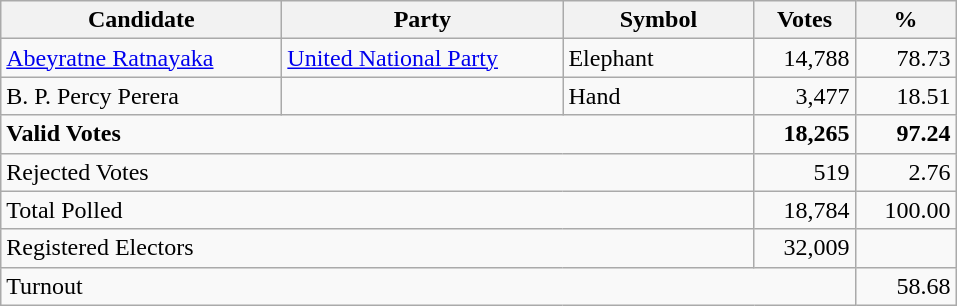<table class="wikitable" border="1" style="text-align:right;">
<tr>
<th align=left width="180">Candidate</th>
<th align=left width="180">Party</th>
<th align=left width="120">Symbol</th>
<th align=left width="60">Votes</th>
<th align=left width="60">%</th>
</tr>
<tr>
<td align=left><a href='#'>Abeyratne Ratnayaka</a></td>
<td align=left><a href='#'>United National Party</a></td>
<td align=left>Elephant</td>
<td>14,788</td>
<td>78.73</td>
</tr>
<tr>
<td align=left>B. P. Percy Perera</td>
<td align=left></td>
<td align=left>Hand</td>
<td>3,477</td>
<td>18.51</td>
</tr>
<tr>
<td align=left colspan=3><strong>Valid Votes</strong></td>
<td><strong>18,265</strong></td>
<td><strong>97.24</strong></td>
</tr>
<tr>
<td align=left colspan=3>Rejected Votes</td>
<td>519</td>
<td>2.76</td>
</tr>
<tr>
<td align=left colspan=3>Total Polled</td>
<td>18,784</td>
<td>100.00</td>
</tr>
<tr>
<td align=left colspan=3>Registered Electors</td>
<td>32,009</td>
<td></td>
</tr>
<tr>
<td align=left colspan=4>Turnout</td>
<td>58.68</td>
</tr>
</table>
